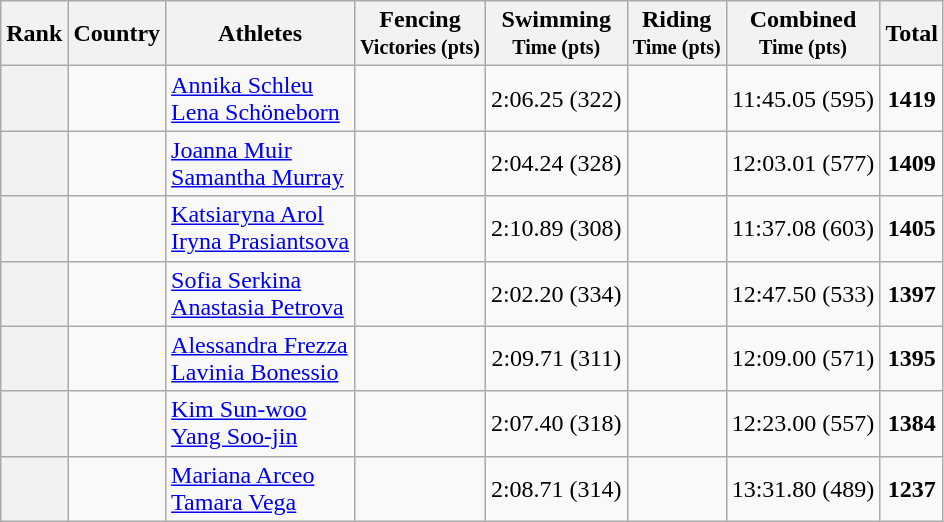<table class="wikitable sortable" style="text-align:center;">
<tr>
<th>Rank</th>
<th>Country</th>
<th>Athletes</th>
<th>Fencing <br><small>Victories (pts)</small></th>
<th>Swimming <br><small>Time (pts)</small></th>
<th>Riding <br><small>Time (pts)</small></th>
<th>Combined <br><small>Time (pts)</small></th>
<th>Total</th>
</tr>
<tr>
<th></th>
<td align=left></td>
<td align=left><a href='#'>Annika Schleu</a><br><a href='#'>Lena Schöneborn</a></td>
<td></td>
<td>2:06.25 (322)</td>
<td></td>
<td>11:45.05 (595)</td>
<td><strong>1419</strong></td>
</tr>
<tr>
<th></th>
<td align=left></td>
<td align=left><a href='#'>Joanna Muir</a><br><a href='#'>Samantha Murray</a></td>
<td></td>
<td>2:04.24 (328)</td>
<td></td>
<td>12:03.01 (577)</td>
<td><strong>1409</strong></td>
</tr>
<tr>
<th></th>
<td align=left></td>
<td align=left><a href='#'>Katsiaryna Arol</a><br><a href='#'>Iryna Prasiantsova</a></td>
<td></td>
<td>2:10.89 (308)</td>
<td></td>
<td>11:37.08 (603)</td>
<td><strong>1405</strong></td>
</tr>
<tr>
<th></th>
<td align=left></td>
<td align=left><a href='#'>Sofia Serkina</a><br><a href='#'>Anastasia Petrova</a></td>
<td></td>
<td>2:02.20 (334)</td>
<td></td>
<td>12:47.50 (533)</td>
<td><strong>1397</strong></td>
</tr>
<tr>
<th></th>
<td align=left></td>
<td align=left><a href='#'>Alessandra Frezza</a><br><a href='#'>Lavinia Bonessio</a></td>
<td></td>
<td>2:09.71 (311)</td>
<td></td>
<td>12:09.00 (571)</td>
<td><strong>1395</strong></td>
</tr>
<tr>
<th></th>
<td align=left></td>
<td align=left><a href='#'>Kim Sun-woo</a><br><a href='#'>Yang Soo-jin</a></td>
<td></td>
<td>2:07.40 (318)</td>
<td></td>
<td>12:23.00 (557)</td>
<td><strong>1384</strong></td>
</tr>
<tr>
<th></th>
<td align=left></td>
<td align=left><a href='#'>Mariana Arceo</a><br><a href='#'>Tamara Vega</a></td>
<td></td>
<td>2:08.71 (314)</td>
<td></td>
<td>13:31.80 (489)</td>
<td><strong>1237</strong></td>
</tr>
</table>
